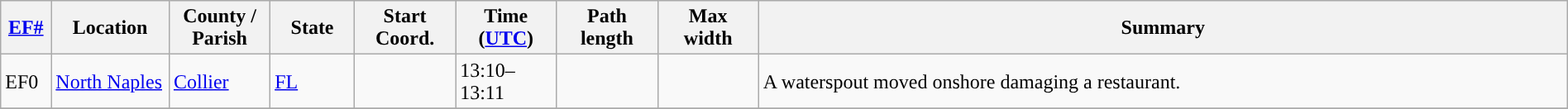<table class="wikitable sortable" style="width:100%;">
<tr>
<th scope="col"  style="width:3%; text-align:center;"><a href='#'>EF#</a></th>
<th scope="col"  style="width:7%; text-align:center;" class="unsortable">Location</th>
<th scope="col"  style="width:6%; text-align:center;" class="unsortable">County / Parish</th>
<th scope="col"  style="width:5%; text-align:center;">State</th>
<th scope="col"  style="width:6%; text-align:center;">Start Coord.</th>
<th scope="col"  style="width:6%; text-align:center;">Time (<a href='#'>UTC</a>)</th>
<th scope="col"  style="width:6%; text-align:center;">Path length</th>
<th scope="col"  style="width:6%; text-align:center;">Max width</th>
<th scope="col" class="unsortable" style="width:48%; text-align:center;">Summary</th>
</tr>
<tr>
<td>EF0</td>
<td><a href='#'>North Naples</a></td>
<td><a href='#'>Collier</a></td>
<td><a href='#'>FL</a></td>
<td></td>
<td>13:10–13:11</td>
<td></td>
<td></td>
<td>A waterspout moved onshore damaging a restaurant.</td>
</tr>
<tr>
</tr>
</table>
